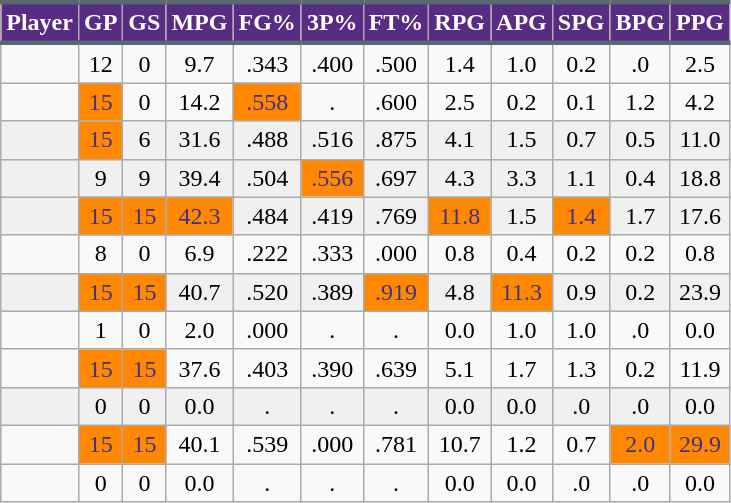<table class="wikitable sortable" style="text-align:right;">
<tr>
<th style="background:#582C83; color:#FFFFFF; border-top:#5B6770 3px solid; border-bottom:#5B6770 3px solid;">Player</th>
<th style="background:#582C83; color:#FFFFFF; border-top:#5B6770 3px solid; border-bottom:#5B6770 3px solid;">GP</th>
<th style="background:#582C83; color:#FFFFFF; border-top:#5B6770 3px solid; border-bottom:#5B6770 3px solid;">GS</th>
<th style="background:#582C83; color:#FFFFFF; border-top:#5B6770 3px solid; border-bottom:#5B6770 3px solid;">MPG</th>
<th style="background:#582C83; color:#FFFFFF; border-top:#5B6770 3px solid; border-bottom:#5B6770 3px solid;">FG%</th>
<th style="background:#582C83; color:#FFFFFF; border-top:#5B6770 3px solid; border-bottom:#5B6770 3px solid;">3P%</th>
<th style="background:#582C83; color:#FFFFFF; border-top:#5B6770 3px solid; border-bottom:#5B6770 3px solid;">FT%</th>
<th style="background:#582C83; color:#FFFFFF; border-top:#5B6770 3px solid; border-bottom:#5B6770 3px solid;">RPG</th>
<th style="background:#582C83; color:#FFFFFF; border-top:#5B6770 3px solid; border-bottom:#5B6770 3px solid;">APG</th>
<th style="background:#582C83; color:#FFFFFF; border-top:#5B6770 3px solid; border-bottom:#5B6770 3px solid;">SPG</th>
<th style="background:#582C83; color:#FFFFFF; border-top:#5B6770 3px solid; border-bottom:#5B6770 3px solid;">BPG</th>
<th style="background:#582C83; color:#FFFFFF; border-top:#5B6770 3px solid; border-bottom:#5B6770 3px solid;">PPG</th>
</tr>
<tr align="center" bgcolor="">
<td></td>
<td>12</td>
<td>0</td>
<td>9.7</td>
<td>.343</td>
<td>.400</td>
<td>.500</td>
<td>1.4</td>
<td>1.0</td>
<td>0.2</td>
<td>.0</td>
<td>2.5</td>
</tr>
<tr align="center" bgcolor="">
<td></td>
<td style="background:#FF8800;color:#423189;">15</td>
<td>0</td>
<td>14.2</td>
<td style="background:#FF8800;color:#423189;">.558</td>
<td>.</td>
<td>.600</td>
<td>2.5</td>
<td>0.2</td>
<td>0.1</td>
<td>1.2</td>
<td>4.2</td>
</tr>
<tr align="center" bgcolor="#f0f0f0">
<td></td>
<td style="background:#FF8800;color:#423189;">15</td>
<td>6</td>
<td>31.6</td>
<td>.488</td>
<td>.516</td>
<td>.875</td>
<td>4.1</td>
<td>1.5</td>
<td>0.7</td>
<td>0.5</td>
<td>11.0</td>
</tr>
<tr align="center" bgcolor="#f0f0f0">
<td></td>
<td>9</td>
<td>9</td>
<td>39.4</td>
<td>.504</td>
<td style="background:#FF8800;color:#423189;">.556</td>
<td>.697</td>
<td>4.3</td>
<td>3.3</td>
<td>1.1</td>
<td>0.4</td>
<td>18.8</td>
</tr>
<tr align="center" bgcolor="#f0f0f0">
<td></td>
<td style="background:#FF8800;color:#423189;">15</td>
<td style="background:#FF8800;color:#423189;">15</td>
<td style="background:#FF8800;color:#423189;">42.3</td>
<td>.484</td>
<td>.419</td>
<td>.769</td>
<td style="background:#FF8800;color:#423189;">11.8</td>
<td>1.5</td>
<td style="background:#FF8800;color:#423189;">1.4</td>
<td>1.7</td>
<td>17.6</td>
</tr>
<tr align="center" bgcolor="">
<td></td>
<td>8</td>
<td>0</td>
<td>6.9</td>
<td>.222</td>
<td>.333</td>
<td>.000</td>
<td>0.8</td>
<td>0.4</td>
<td>0.2</td>
<td>0.2</td>
<td>0.8</td>
</tr>
<tr align="center" bgcolor="#f0f0f0">
<td></td>
<td style="background:#FF8800;color:#423189;">15</td>
<td style="background:#FF8800;color:#423189;">15</td>
<td>40.7</td>
<td>.520</td>
<td>.389</td>
<td style="background:#FF8800;color:#423189;">.919</td>
<td>4.8</td>
<td style="background:#FF8800;color:#423189;">11.3</td>
<td>0.9</td>
<td>0.2</td>
<td>23.9</td>
</tr>
<tr align="center" bgcolor="">
<td></td>
<td>1</td>
<td>0</td>
<td>2.0</td>
<td>.000</td>
<td>.</td>
<td>.</td>
<td>0.0</td>
<td>1.0</td>
<td>1.0</td>
<td>.0</td>
<td>0.0</td>
</tr>
<tr align="center" bgcolor="">
<td></td>
<td style="background:#FF8800;color:#423189;">15</td>
<td style="background:#FF8800;color:#423189;">15</td>
<td>37.6</td>
<td>.403</td>
<td>.390</td>
<td>.639</td>
<td>5.1</td>
<td>1.7</td>
<td>1.3</td>
<td>0.2</td>
<td>11.9</td>
</tr>
<tr align="center" bgcolor="#f0f0f0">
<td></td>
<td>0</td>
<td>0</td>
<td>0.0</td>
<td>.</td>
<td>.</td>
<td>.</td>
<td>0.0</td>
<td>0.0</td>
<td>.0</td>
<td>.0</td>
<td>0.0</td>
</tr>
<tr align="center" bgcolor="">
<td></td>
<td style="background:#FF8800;color:#423189;">15</td>
<td style="background:#FF8800;color:#423189;">15</td>
<td>40.1</td>
<td>.539</td>
<td>.000</td>
<td>.781</td>
<td>10.7</td>
<td>1.2</td>
<td>0.7</td>
<td style="background:#FF8800;color:#423189;">2.0</td>
<td style="background:#FF8800;color:#423189;">29.9</td>
</tr>
<tr align="center" bgcolor="">
<td></td>
<td>0</td>
<td>0</td>
<td>0.0</td>
<td>.</td>
<td>.</td>
<td>.</td>
<td>0.0</td>
<td>0.0</td>
<td>.0</td>
<td>.0</td>
<td>0.0</td>
</tr>
</table>
